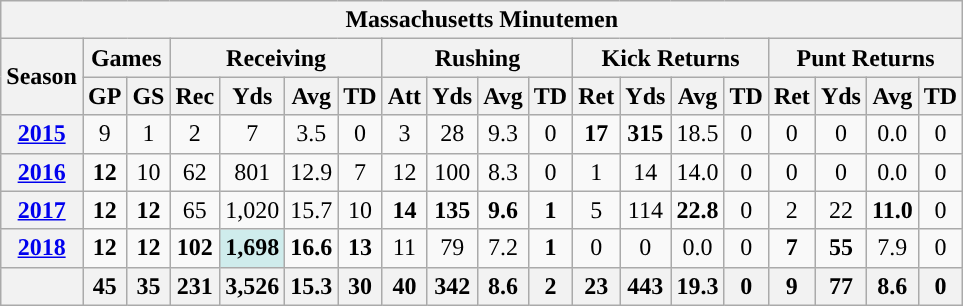<table class="wikitable" style="text-align:center;">
<tr>
<th colspan="20">Massachusetts Minutemen</th>
</tr>
<tr>
<th rowspan="2">Season</th>
<th colspan="2">Games</th>
<th colspan="4">Receiving</th>
<th colspan="4">Rushing</th>
<th colspan="4">Kick Returns</th>
<th colspan="4">Punt Returns</th>
</tr>
<tr>
<th>GP</th>
<th>GS</th>
<th>Rec</th>
<th>Yds</th>
<th>Avg</th>
<th>TD</th>
<th>Att</th>
<th>Yds</th>
<th>Avg</th>
<th>TD</th>
<th>Ret</th>
<th>Yds</th>
<th>Avg</th>
<th>TD</th>
<th>Ret</th>
<th>Yds</th>
<th>Avg</th>
<th>TD</th>
</tr>
<tr>
<th><a href='#'>2015</a></th>
<td>9</td>
<td>1</td>
<td>2</td>
<td>7</td>
<td>3.5</td>
<td>0</td>
<td>3</td>
<td>28</td>
<td>9.3</td>
<td>0</td>
<td><strong>17</strong></td>
<td><strong>315</strong></td>
<td>18.5</td>
<td>0</td>
<td>0</td>
<td>0</td>
<td>0.0</td>
<td>0</td>
</tr>
<tr>
<th><a href='#'>2016</a></th>
<td><strong>12</strong></td>
<td>10</td>
<td>62</td>
<td>801</td>
<td>12.9</td>
<td>7</td>
<td>12</td>
<td>100</td>
<td>8.3</td>
<td>0</td>
<td>1</td>
<td>14</td>
<td>14.0</td>
<td>0</td>
<td>0</td>
<td>0</td>
<td>0.0</td>
<td>0</td>
</tr>
<tr>
<th><a href='#'>2017</a></th>
<td><strong>12</strong></td>
<td><strong>12</strong></td>
<td>65</td>
<td>1,020</td>
<td>15.7</td>
<td>10</td>
<td><strong>14</strong></td>
<td><strong>135</strong></td>
<td><strong>9.6</strong></td>
<td><strong>1</strong></td>
<td>5</td>
<td>114</td>
<td><strong>22.8</strong></td>
<td>0</td>
<td>2</td>
<td>22</td>
<td><strong>11.0</strong></td>
<td>0</td>
</tr>
<tr>
<th><a href='#'>2018</a></th>
<td><strong>12</strong></td>
<td><strong>12</strong></td>
<td><strong>102</strong></td>
<td style="background: #CFECEC;"><strong>1,698</strong></td>
<td><strong>16.6</strong></td>
<td><strong>13</strong></td>
<td>11</td>
<td>79</td>
<td>7.2</td>
<td><strong>1</strong></td>
<td>0</td>
<td>0</td>
<td>0.0</td>
<td>0</td>
<td><strong>7</strong></td>
<td><strong>55</strong></td>
<td>7.9</td>
<td>0</td>
</tr>
<tr>
<th></th>
<th>45</th>
<th>35</th>
<th>231</th>
<th>3,526</th>
<th>15.3</th>
<th>30</th>
<th>40</th>
<th>342</th>
<th>8.6</th>
<th>2</th>
<th>23</th>
<th>443</th>
<th>19.3</th>
<th>0</th>
<th>9</th>
<th>77</th>
<th>8.6</th>
<th>0</th>
</tr>
</table>
